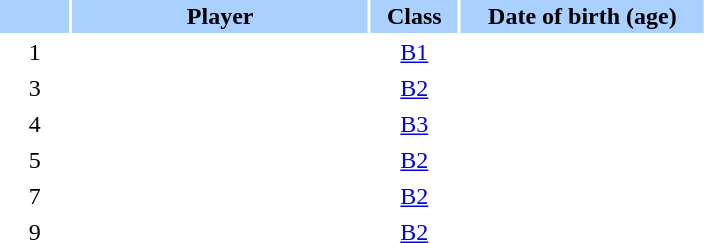<table class="sortable" border="0" cellspacing="2" cellpadding="2">
<tr style="background-color:#AAD0FF">
<th width=8%></th>
<th width=34%>Player</th>
<th width=10%>Class</th>
<th width=28%>Date of birth (age)</th>
</tr>
<tr>
<td style="text-align: center;">1</td>
<td></td>
<td style="text-align: center;"><a href='#'>B1</a></td>
<td style="text-align: center;"></td>
</tr>
<tr>
<td style="text-align: center;">3</td>
<td></td>
<td style="text-align: center;"><a href='#'>B2</a></td>
<td style="text-align: center;"></td>
</tr>
<tr>
<td style="text-align: center;">4</td>
<td></td>
<td style="text-align: center;"><a href='#'>B3</a></td>
<td style="text-align: center;"></td>
</tr>
<tr>
<td style="text-align: center;">5</td>
<td></td>
<td style="text-align: center;"><a href='#'>B2</a></td>
<td style="text-align: center;"></td>
</tr>
<tr>
<td style="text-align: center;">7</td>
<td></td>
<td style="text-align: center;"><a href='#'>B2</a></td>
<td style="text-align: center;"></td>
</tr>
<tr>
<td style="text-align: center;">9</td>
<td></td>
<td style="text-align: center;"><a href='#'>B2</a></td>
<td style="text-align: center;"></td>
</tr>
</table>
